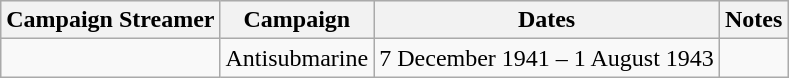<table class="wikitable">
<tr style="background:#efefef;">
<th>Campaign Streamer</th>
<th>Campaign</th>
<th>Dates</th>
<th>Notes</th>
</tr>
<tr>
<td></td>
<td>Antisubmarine</td>
<td>7 December 1941 – 1 August 1943</td>
<td></td>
</tr>
</table>
